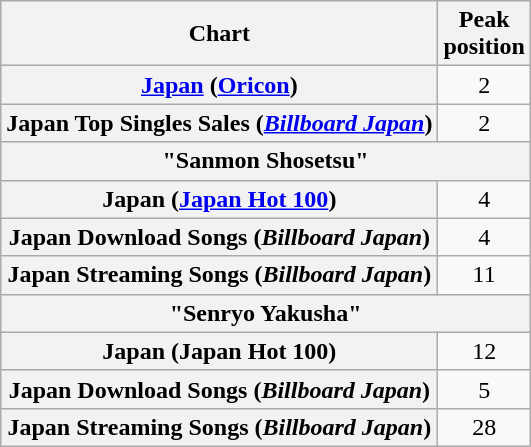<table class="wikitable sortable plainrowheaders" style="text-align:center;">
<tr>
<th scope="col">Chart</th>
<th scope="col">Peak<br>position</th>
</tr>
<tr>
<th scope="row"><a href='#'>Japan</a> (<a href='#'>Oricon</a>)</th>
<td>2</td>
</tr>
<tr>
<th scope="row">Japan Top Singles Sales (<em><a href='#'>Billboard Japan</a></em>)</th>
<td>2</td>
</tr>
<tr>
<th colspan="2">"Sanmon Shosetsu"</th>
</tr>
<tr>
<th scope="row">Japan (<a href='#'>Japan Hot 100</a>)</th>
<td>4</td>
</tr>
<tr>
<th scope="row">Japan Download Songs (<em>Billboard Japan</em>)</th>
<td>4</td>
</tr>
<tr>
<th scope="row">Japan Streaming Songs (<em>Billboard Japan</em>)</th>
<td>11</td>
</tr>
<tr>
<th colspan="2">"Senryo Yakusha"</th>
</tr>
<tr>
<th scope="row">Japan (Japan Hot 100)</th>
<td>12</td>
</tr>
<tr>
<th scope="row">Japan Download Songs (<em>Billboard Japan</em>)</th>
<td>5</td>
</tr>
<tr>
<th scope="row">Japan Streaming Songs (<em>Billboard Japan</em>)</th>
<td>28</td>
</tr>
</table>
